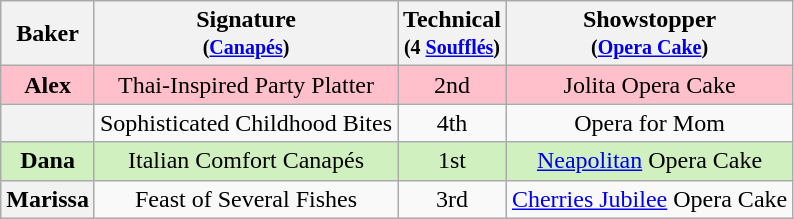<table class="wikitable sortable" style="text-align:center;">
<tr>
<th scope="col">Baker</th>
<th scope="col" class="unsortable">Signature<br><small>(<a href='#'>Canapés</a>)</small></th>
<th scope="col">Technical<br><small>(4 <a href='#'>Soufflés</a>)</small></th>
<th scope="col" class="unsortable">Showstopper<br><small>(<a href='#'>Opera Cake</a>)</small></th>
</tr>
<tr style="background:pink;">
<th scope="row" style="background:pink;">Alex</th>
<td>Thai-Inspired Party Platter</td>
<td>2nd</td>
<td>Jolita Opera Cake</td>
</tr>
<tr>
<th scope="row"></th>
<td>Sophisticated Childhood Bites</td>
<td>4th</td>
<td>Opera for Mom</td>
</tr>
<tr style="background:#d0f0c0;">
<th scope="row" style="background:#d0f0c0;">Dana</th>
<td>Italian Comfort Canapés</td>
<td>1st</td>
<td><a href='#'>Neapolitan</a> Opera Cake</td>
</tr>
<tr>
<th scope="row">Marissa</th>
<td>Feast of Several Fishes</td>
<td>3rd</td>
<td><a href='#'>Cherries Jubilee</a> Opera Cake</td>
</tr>
</table>
